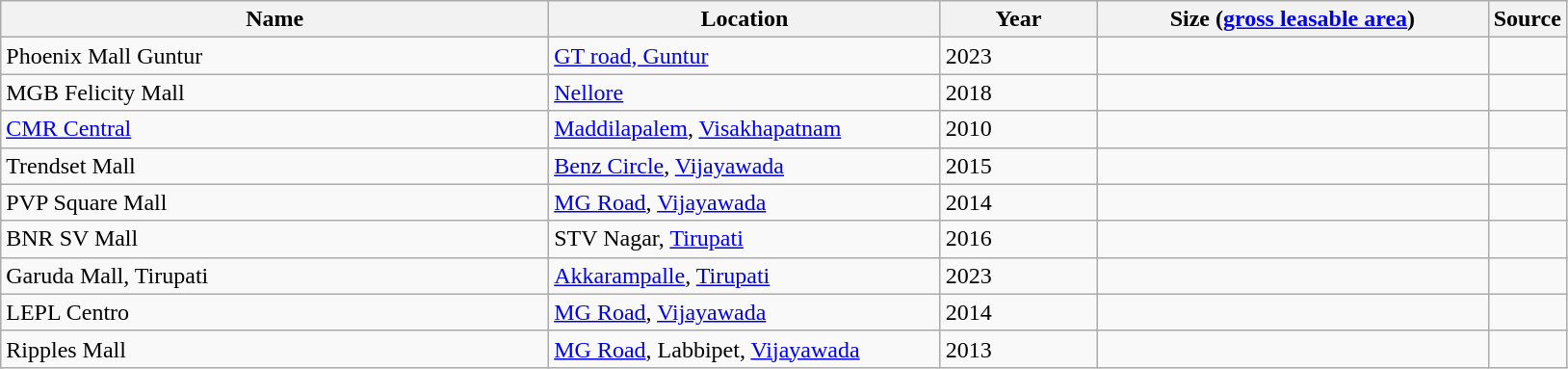<table class="wikitable sortable">
<tr>
<th style="width:35%;">Name</th>
<th style="width:25%;">Location</th>
<th style="width:10%;">Year</th>
<th style="width:25%;">Size (<a href='#'>gross leasable area</a>)</th>
<th style="width:5%;">Source</th>
</tr>
<tr>
<td>Phoenix Mall Guntur</td>
<td><a href='#'>GT road, Guntur</a></td>
<td>2023</td>
<td><br></td>
<td></td>
</tr>
<tr>
<td>MGB Felicity Mall</td>
<td><a href='#'>Nellore</a></td>
<td>2018</td>
<td></td>
<td></td>
</tr>
<tr>
<td><a href='#'>CMR Central</a></td>
<td><a href='#'>Maddilapalem</a>, <a href='#'>Visakhapatnam</a></td>
<td>2010</td>
<td></td>
<td></td>
</tr>
<tr>
<td>Trendset Mall</td>
<td><a href='#'>Benz Circle</a>, <a href='#'>Vijayawada</a></td>
<td>2015</td>
<td></td>
<td></td>
</tr>
<tr>
<td>PVP Square Mall</td>
<td><a href='#'>MG Road</a>, <a href='#'>Vijayawada</a></td>
<td>2014</td>
<td></td>
<td></td>
</tr>
<tr>
<td>BNR SV Mall</td>
<td>STV Nagar, <a href='#'>Tirupati</a></td>
<td>2016</td>
<td></td>
<td></td>
</tr>
<tr>
<td>Garuda Mall, Tirupati</td>
<td><a href='#'>Akkarampalle</a>, <a href='#'>Tirupati</a></td>
<td>2023</td>
<td></td>
<td></td>
</tr>
<tr>
<td>LEPL Centro</td>
<td><a href='#'>MG Road</a>, <a href='#'>Vijayawada</a></td>
<td>2014</td>
<td></td>
<td></td>
</tr>
<tr>
<td>Ripples Mall</td>
<td><a href='#'>MG Road</a>, Labbipet, <a href='#'>Vijayawada</a></td>
<td>2013</td>
<td></td>
<td></td>
</tr>
</table>
